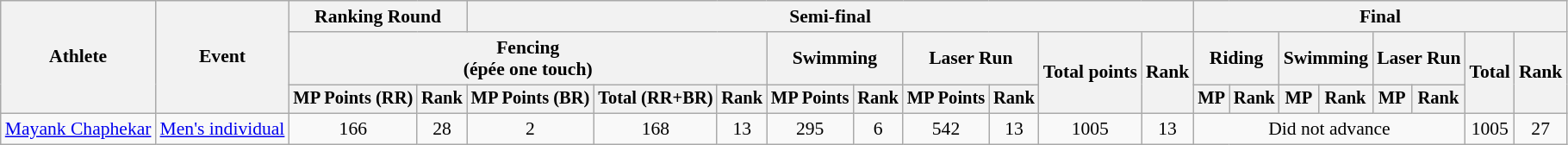<table class=wikitable style=font-size:90%;text-align:center>
<tr>
<th rowspan="3">Athlete</th>
<th rowspan="3">Event</th>
<th colspan="2">Ranking Round</th>
<th colspan="9">Semi-final</th>
<th colspan="8">Final</th>
</tr>
<tr>
<th colspan="5">Fencing<br><span>(épée one touch)</span></th>
<th colspan="2">Swimming</th>
<th colspan="2">Laser Run</th>
<th rowspan="2">Total points</th>
<th rowspan="2">Rank</th>
<th colspan="2">Riding</th>
<th colspan="2">Swimming</th>
<th colspan="2">Laser Run</th>
<th rowspan="2">Total</th>
<th rowspan="2">Rank</th>
</tr>
<tr style="font-size:95%">
<th>MP Points (RR)</th>
<th>Rank</th>
<th>MP Points (BR)</th>
<th>Total (RR+BR)</th>
<th>Rank</th>
<th>MP Points</th>
<th>Rank</th>
<th>MP Points</th>
<th>Rank</th>
<th>MP</th>
<th>Rank</th>
<th>MP</th>
<th>Rank</th>
<th>MP</th>
<th>Rank</th>
</tr>
<tr>
<td align="left"><a href='#'>Mayank Chaphekar</a></td>
<td><a href='#'>Men's individual</a></td>
<td>166</td>
<td>28</td>
<td>2</td>
<td>168</td>
<td>13</td>
<td>295</td>
<td>6</td>
<td>542</td>
<td>13</td>
<td>1005</td>
<td>13</td>
<td colspan="6">Did not advance</td>
<td>1005</td>
<td>27</td>
</tr>
</table>
